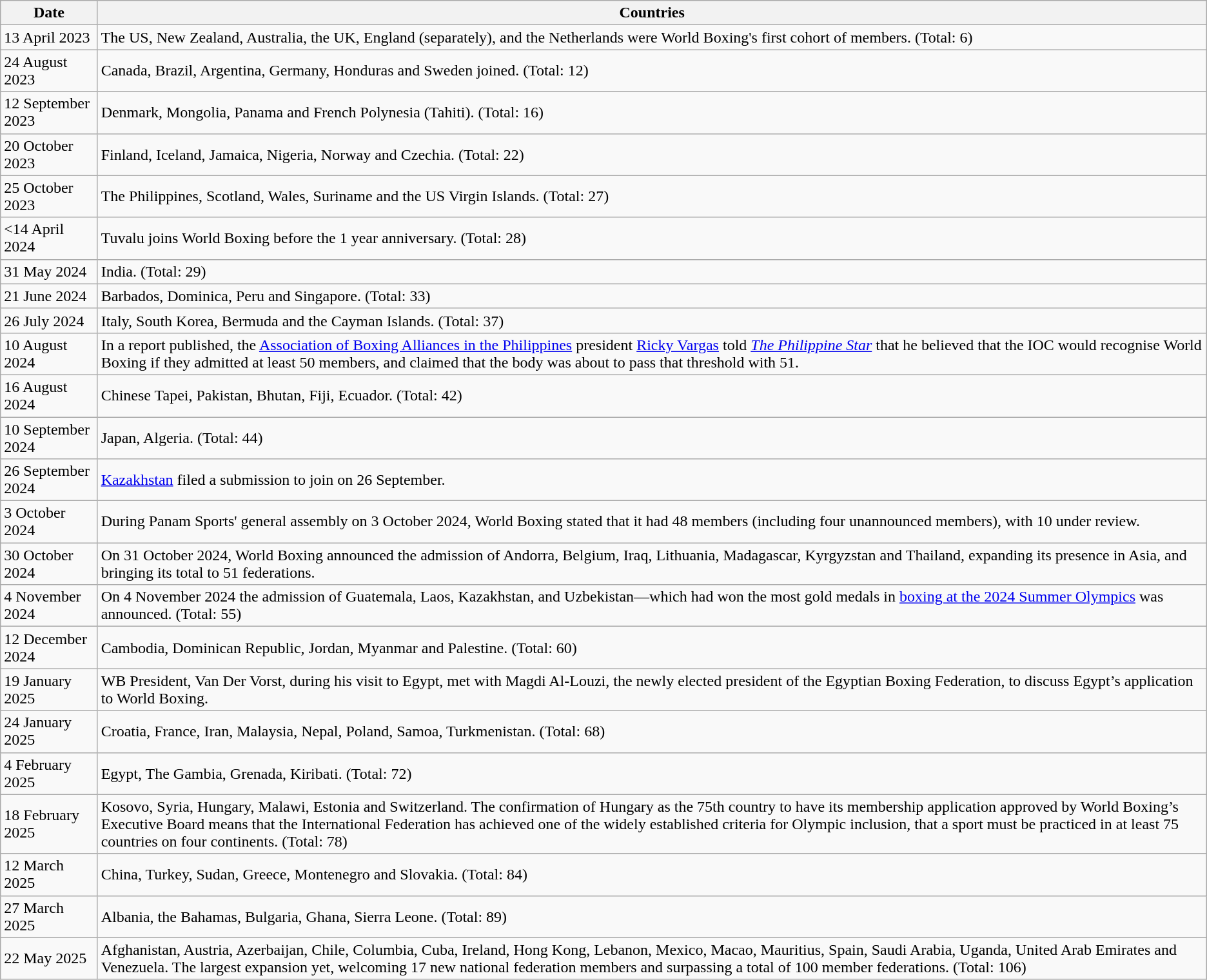<table class="wikitable mw-collapsible mw-collapsed">
<tr>
<th>Date</th>
<th>Countries</th>
</tr>
<tr>
<td>13 April 2023</td>
<td>The US, New Zealand, Australia, the UK, England (separately), and the Netherlands were World Boxing's first cohort of members. (Total: 6)</td>
</tr>
<tr>
<td>24 August 2023</td>
<td>Canada, Brazil, Argentina, Germany, Honduras and Sweden joined. (Total: 12)</td>
</tr>
<tr>
<td>12 September 2023</td>
<td>Denmark, Mongolia, Panama and French Polynesia (Tahiti). (Total: 16)</td>
</tr>
<tr>
<td>20 October 2023</td>
<td>Finland, Iceland, Jamaica, Nigeria, Norway and Czechia. (Total: 22)</td>
</tr>
<tr>
<td>25 October 2023</td>
<td>The Philippines, Scotland, Wales, Suriname and the US Virgin Islands. (Total: 27)</td>
</tr>
<tr>
<td><14 April 2024</td>
<td>Tuvalu joins World Boxing before the 1 year anniversary. (Total: 28)</td>
</tr>
<tr>
<td>31 May 2024</td>
<td>India. (Total: 29)</td>
</tr>
<tr>
<td>21 June 2024</td>
<td>Barbados, Dominica, Peru and Singapore. (Total: 33)</td>
</tr>
<tr>
<td>26 July 2024</td>
<td>Italy, South Korea, Bermuda and the Cayman Islands. (Total: 37)</td>
</tr>
<tr>
<td>10 August 2024</td>
<td>In a report published, the <a href='#'>Association of Boxing Alliances in the Philippines</a> president <a href='#'>Ricky Vargas</a> told <em><a href='#'>The Philippine Star</a></em> that he believed that the IOC would recognise World Boxing if they admitted at least 50 members, and claimed that the body was about to pass that threshold with 51.</td>
</tr>
<tr>
<td>16 August 2024</td>
<td>Chinese Tapei, Pakistan, Bhutan, Fiji, Ecuador. (Total: 42)</td>
</tr>
<tr>
<td>10 September 2024</td>
<td>Japan, Algeria. (Total: 44)</td>
</tr>
<tr>
<td>26 September 2024</td>
<td><a href='#'>Kazakhstan</a> filed a submission to join on 26 September.</td>
</tr>
<tr>
<td>3 October 2024</td>
<td>During Panam Sports' general assembly on 3 October 2024, World Boxing stated that it had 48 members (including four unannounced members), with 10 under review.</td>
</tr>
<tr>
<td>30 October 2024</td>
<td>On 31 October 2024, World Boxing announced the admission of Andorra, Belgium, Iraq, Lithuania, Madagascar, Kyrgyzstan and Thailand, expanding its presence in Asia, and bringing its total to 51 federations.</td>
</tr>
<tr>
<td>4 November 2024</td>
<td>On 4 November 2024 the admission of Guatemala, Laos, Kazakhstan, and Uzbekistan—which had won the most gold medals in <a href='#'>boxing at the 2024 Summer Olympics</a> was announced. (Total: 55)</td>
</tr>
<tr>
<td>12 December 2024</td>
<td>Cambodia, Dominican Republic, Jordan, Myanmar and Palestine. (Total: 60)</td>
</tr>
<tr>
<td>19 January 2025</td>
<td>WB President, Van Der Vorst, during his visit to Egypt, met with Magdi Al-Louzi, the newly elected president of the Egyptian Boxing Federation, to discuss Egypt’s application to World Boxing.</td>
</tr>
<tr>
<td>24 January 2025</td>
<td>Croatia, France, Iran, Malaysia, Nepal, Poland, Samoa, Turkmenistan. (Total: 68)</td>
</tr>
<tr>
<td>4 February 2025</td>
<td>Egypt, The Gambia, Grenada, Kiribati.  (Total: 72)</td>
</tr>
<tr>
<td>18 February 2025</td>
<td>Kosovo, Syria, Hungary, Malawi, Estonia and Switzerland. The confirmation of Hungary as the 75th country to have its membership application approved by World Boxing’s Executive Board means that the International Federation has achieved one of the widely established criteria for Olympic inclusion, that a sport must be practiced in at least 75 countries on four continents. (Total: 78)</td>
</tr>
<tr>
<td>12 March 2025</td>
<td>China, Turkey, Sudan, Greece, Montenegro and Slovakia. (Total: 84)</td>
</tr>
<tr>
<td>27 March 2025</td>
<td>Albania, the Bahamas, Bulgaria, Ghana, Sierra Leone. (Total: 89)</td>
</tr>
<tr>
<td>22 May 2025</td>
<td>Afghanistan, Austria, Azerbaijan, Chile, Columbia, Cuba, Ireland, Hong Kong, Lebanon, Mexico, Macao, Mauritius, Spain, Saudi Arabia, Uganda, United Arab Emirates and Venezuela. The largest expansion yet, welcoming 17 new national federation members and surpassing a total of 100 member federations. (Total: 106)</td>
</tr>
</table>
